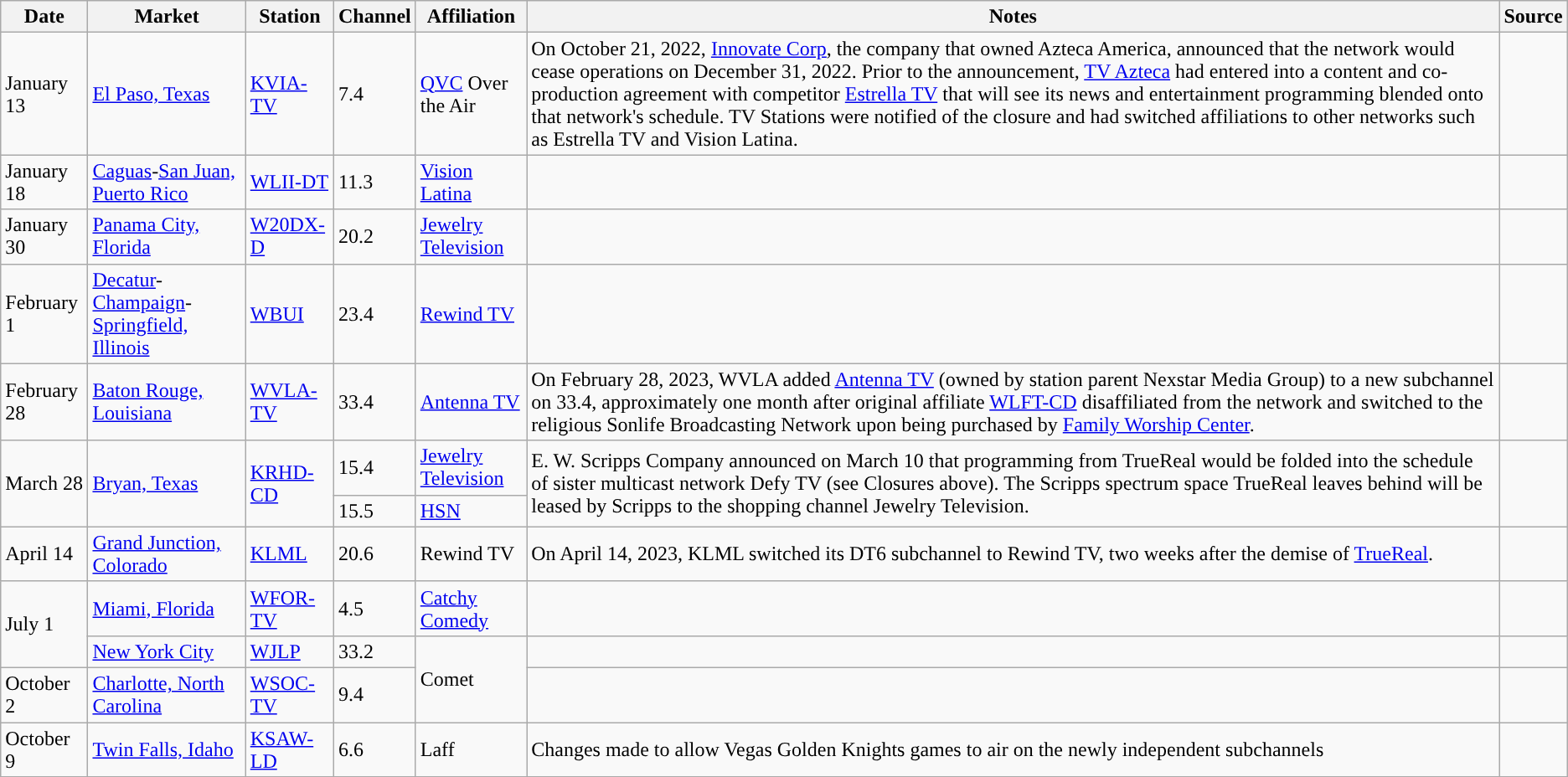<table class="wikitable">
<tr>
<th>Date</th>
<th>Market</th>
<th>Station</th>
<th>Channel</th>
<th>Affiliation</th>
<th>Notes</th>
<th>Source</th>
</tr>
<tr>
<td>January 13</td>
<td><a href='#'>El Paso, Texas</a></td>
<td><a href='#'>KVIA-TV</a></td>
<td>7.4</td>
<td><a href='#'>QVC</a> Over the Air</td>
<td>On October 21, 2022, <a href='#'>Innovate Corp</a>, the company that owned Azteca America, announced that the network would cease operations on December 31, 2022. Prior to the announcement, <a href='#'>TV Azteca</a> had entered into a content and co-production agreement with competitor <a href='#'>Estrella TV</a> that will see its news and entertainment programming blended onto that network's schedule. TV Stations were notified of the closure and had switched affiliations to other networks such as Estrella TV and Vision Latina.</td>
<td></td>
</tr>
<tr>
<td>January 18</td>
<td><a href='#'>Caguas</a>-<a href='#'>San Juan, Puerto Rico</a></td>
<td><a href='#'>WLII-DT</a></td>
<td>11.3</td>
<td><a href='#'>Vision Latina</a></td>
<td></td>
<td></td>
</tr>
<tr>
<td>January 30</td>
<td><a href='#'>Panama City, Florida</a></td>
<td><a href='#'>W20DX-D</a></td>
<td>20.2</td>
<td><a href='#'>Jewelry Television</a></td>
<td></td>
<td></td>
</tr>
<tr>
<td>February 1</td>
<td><a href='#'>Decatur</a>-<a href='#'>Champaign</a>-<a href='#'>Springfield, Illinois</a></td>
<td><a href='#'>WBUI</a></td>
<td>23.4</td>
<td><a href='#'>Rewind TV</a></td>
<td></td>
<td></td>
</tr>
<tr>
<td>February 28</td>
<td><a href='#'>Baton Rouge, Louisiana</a></td>
<td><a href='#'>WVLA-TV</a></td>
<td>33.4</td>
<td><a href='#'>Antenna TV</a></td>
<td>On February 28, 2023, WVLA added <a href='#'>Antenna TV</a> (owned by station parent Nexstar Media Group) to a new subchannel on 33.4, approximately one month after original affiliate <a href='#'>WLFT-CD</a> disaffiliated from the network and switched to the religious Sonlife Broadcasting Network upon being purchased by <a href='#'>Family Worship Center</a>.</td>
<td></td>
</tr>
<tr>
<td rowspan="2">March 28</td>
<td rowspan="2"><a href='#'>Bryan, Texas</a></td>
<td rowspan="2"><a href='#'>KRHD-CD</a></td>
<td>15.4</td>
<td><a href='#'>Jewelry Television</a></td>
<td rowspan="2">E. W. Scripps Company announced on March 10 that programming from TrueReal would be folded into the schedule of sister multicast network Defy TV (see Closures above). The Scripps spectrum space TrueReal leaves behind will be leased by Scripps to the shopping channel Jewelry Television.</td>
<td rowspan="2'"></td>
</tr>
<tr>
<td>15.5</td>
<td><a href='#'>HSN</a></td>
</tr>
<tr>
<td>April 14</td>
<td><a href='#'>Grand Junction, Colorado</a></td>
<td><a href='#'>KLML</a></td>
<td>20.6</td>
<td>Rewind TV</td>
<td>On April 14, 2023, KLML switched its DT6 subchannel to Rewind TV, two weeks after the demise of <a href='#'>TrueReal</a>.</td>
<td></td>
</tr>
<tr>
<td rowspan=2>July 1</td>
<td><a href='#'>Miami, Florida</a></td>
<td><a href='#'>WFOR-TV</a></td>
<td>4.5</td>
<td><a href='#'>Catchy Comedy</a></td>
<td></td>
<td></td>
</tr>
<tr>
<td><a href='#'>New York City</a></td>
<td><a href='#'>WJLP</a></td>
<td>33.2</td>
<td rowspan="2">Comet</td>
<td></td>
<td></td>
</tr>
<tr>
<td>October 2</td>
<td><a href='#'>Charlotte, North Carolina</a></td>
<td><a href='#'>WSOC-TV</a></td>
<td>9.4</td>
<td></td>
<td></td>
</tr>
<tr>
<td>October 9</td>
<td><a href='#'>Twin Falls, Idaho</a></td>
<td><a href='#'>KSAW-LD</a></td>
<td>6.6</td>
<td>Laff</td>
<td>Changes made to allow Vegas Golden Knights games to air on the newly independent subchannels</td>
<td></td>
</tr>
<tr>
</tr>
</table>
